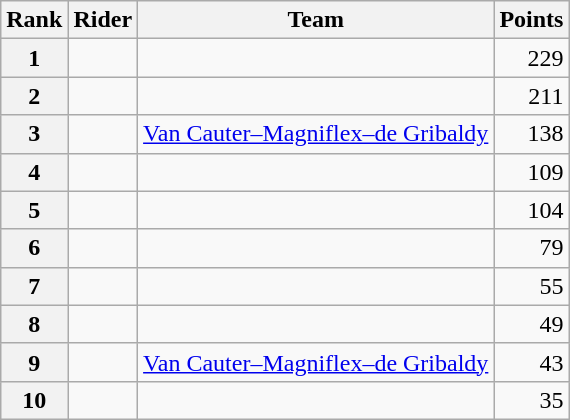<table class="wikitable">
<tr>
<th scope="col">Rank</th>
<th scope="col">Rider</th>
<th scope="col">Team</th>
<th scope="col">Points</th>
</tr>
<tr>
<th scope="row">1</th>
<td></td>
<td></td>
<td style="text-align:right;">229</td>
</tr>
<tr>
<th scope="row">2</th>
<td>   </td>
<td></td>
<td style="text-align:right;">211</td>
</tr>
<tr>
<th scope="row">3</th>
<td></td>
<td><a href='#'>Van Cauter–Magniflex–de Gribaldy</a></td>
<td style="text-align:right;">138</td>
</tr>
<tr>
<th scope="row">4</th>
<td></td>
<td></td>
<td style="text-align:right;">109</td>
</tr>
<tr>
<th scope="row">5</th>
<td></td>
<td></td>
<td style="text-align:right;">104</td>
</tr>
<tr>
<th scope="row">6</th>
<td></td>
<td></td>
<td style="text-align:right;">79</td>
</tr>
<tr>
<th scope="row">7</th>
<td></td>
<td></td>
<td style="text-align:right;">55</td>
</tr>
<tr>
<th scope="row">8</th>
<td></td>
<td></td>
<td style="text-align:right;">49</td>
</tr>
<tr>
<th scope="row">9</th>
<td></td>
<td><a href='#'>Van Cauter–Magniflex–de Gribaldy</a></td>
<td style="text-align:right;">43</td>
</tr>
<tr>
<th scope="row">10</th>
<td></td>
<td></td>
<td style="text-align:right;">35</td>
</tr>
</table>
